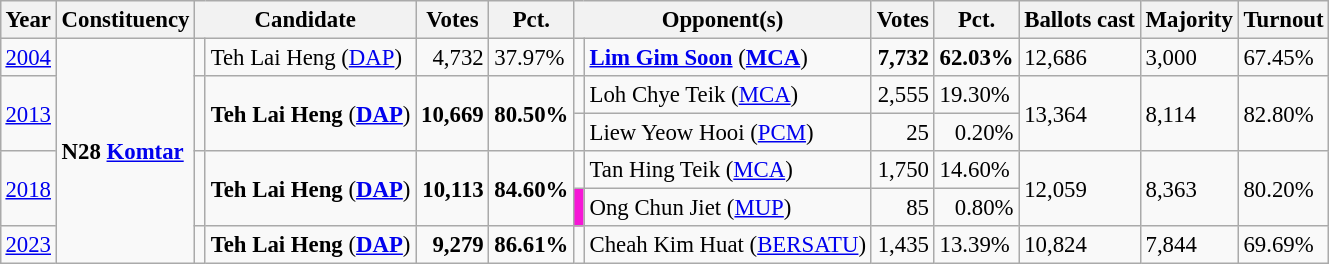<table class="wikitable" style="margin:0.5em ; font-size:95%">
<tr>
<th>Year</th>
<th>Constituency</th>
<th colspan="2">Candidate</th>
<th>Votes</th>
<th>Pct.</th>
<th colspan="2">Opponent(s)</th>
<th>Votes</th>
<th>Pct.</th>
<th>Ballots cast</th>
<th>Majority</th>
<th>Turnout</th>
</tr>
<tr>
<td><a href='#'>2004</a></td>
<td rowspan=6><strong>N28 <a href='#'>Komtar</a></strong></td>
<td></td>
<td>Teh Lai Heng (<a href='#'>DAP</a>)</td>
<td align=right>4,732</td>
<td>37.97%</td>
<td></td>
<td><strong><a href='#'>Lim Gim Soon</a></strong> (<a href='#'><strong>MCA</strong></a>)</td>
<td align=right><strong>7,732</strong></td>
<td><strong>62.03%</strong></td>
<td>12,686</td>
<td>3,000</td>
<td>67.45%</td>
</tr>
<tr>
<td rowspan="2"><a href='#'>2013</a></td>
<td rowspan="2" ></td>
<td rowspan="2"><strong>Teh Lai Heng</strong> (<a href='#'><strong>DAP</strong></a>)</td>
<td rowspan="2" align=right><strong>10,669</strong></td>
<td rowspan="2"><strong>80.50%</strong></td>
<td></td>
<td>Loh Chye Teik (<a href='#'>MCA</a>)</td>
<td align=right>2,555</td>
<td>19.30%</td>
<td rowspan="2">13,364</td>
<td rowspan="2">8,114</td>
<td rowspan="2">82.80%</td>
</tr>
<tr>
<td bgcolor=></td>
<td>Liew Yeow Hooi (<a href='#'>PCM</a>)</td>
<td align=right>25</td>
<td align=right>0.20%</td>
</tr>
<tr>
<td rowspan="2"><a href='#'>2018</a></td>
<td rowspan="2" ></td>
<td rowspan="2"><strong>Teh Lai Heng</strong> (<a href='#'><strong>DAP</strong></a>)</td>
<td rowspan="2"  align=right><strong>10,113</strong></td>
<td rowspan="2"><strong>84.60%</strong></td>
<td></td>
<td>Tan Hing Teik (<a href='#'>MCA</a>)</td>
<td align=right>1,750</td>
<td>14.60%</td>
<td rowspan="2">12,059</td>
<td rowspan="2">8,363</td>
<td rowspan="2">80.20%</td>
</tr>
<tr>
<td bgcolor= F616D6></td>
<td>Ong Chun Jiet (<a href='#'>MUP</a>)</td>
<td align=right>85</td>
<td align=right>0.80%</td>
</tr>
<tr>
<td><a href='#'>2023</a></td>
<td></td>
<td><strong>Teh Lai Heng</strong> (<a href='#'><strong>DAP</strong></a>)</td>
<td align=right><strong>9,279</strong></td>
<td><strong>86.61%</strong></td>
<td bgcolor=></td>
<td>Cheah Kim Huat (<a href='#'>BERSATU</a>)</td>
<td align=right>1,435</td>
<td>13.39%</td>
<td>10,824</td>
<td>7,844</td>
<td>69.69%</td>
</tr>
</table>
